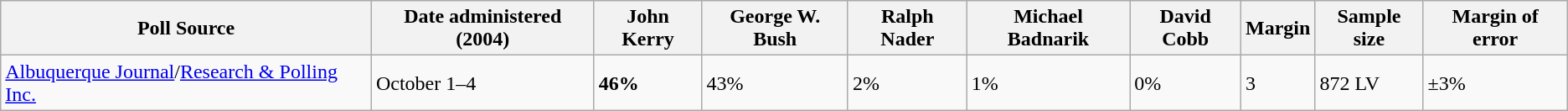<table class="wikitable">
<tr>
<th>Poll Source</th>
<th>Date administered (2004)</th>
<th>John Kerry</th>
<th>George W. Bush</th>
<th>Ralph Nader</th>
<th>Michael Badnarik</th>
<th>David Cobb</th>
<th>Margin</th>
<th>Sample size</th>
<th>Margin of error</th>
</tr>
<tr>
<td><a href='#'>Albuquerque Journal</a>/<a href='#'>Research & Polling Inc.</a></td>
<td>October 1–4</td>
<td><strong>46%</strong></td>
<td>43%</td>
<td>2%</td>
<td>1%</td>
<td>0%</td>
<td>3</td>
<td>872 LV</td>
<td>±3%</td>
</tr>
</table>
